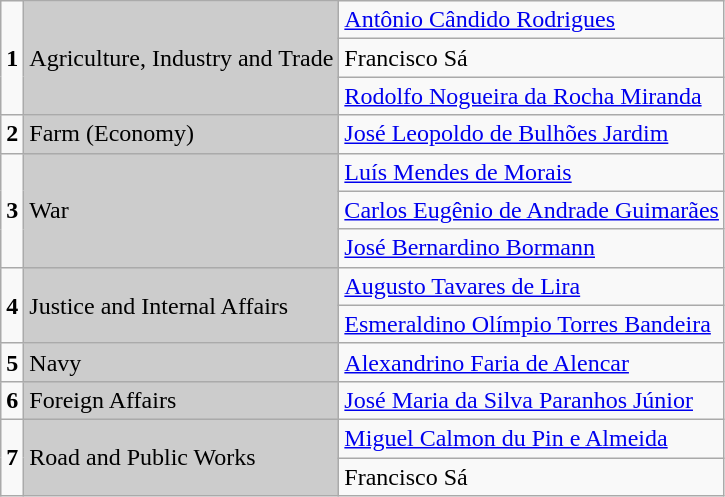<table class="wikitable">
<tr>
<td rowspan="3"><strong>1</strong></td>
<td rowspan="3" bgcolor=#cccccc>Agriculture, Industry and Trade</td>
<td><a href='#'>Antônio Cândido Rodrigues</a></td>
</tr>
<tr>
<td>Francisco Sá</td>
</tr>
<tr>
<td><a href='#'>Rodolfo Nogueira da Rocha Miranda</a></td>
</tr>
<tr>
<td><strong>2</strong></td>
<td bgcolor=#cccccc>Farm (Economy)</td>
<td><a href='#'>José Leopoldo de Bulhões Jardim</a></td>
</tr>
<tr>
<td rowspan="3"><strong>3</strong></td>
<td rowspan="3" bgcolor=#cccccc>War</td>
<td><a href='#'>Luís Mendes de Morais</a></td>
</tr>
<tr>
<td><a href='#'>Carlos Eugênio de Andrade Guimarães</a></td>
</tr>
<tr>
<td><a href='#'>José Bernardino Bormann</a></td>
</tr>
<tr>
<td rowspan="2"><strong>4</strong></td>
<td rowspan="2" bgcolor=#cccccc>Justice and Internal Affairs</td>
<td><a href='#'>Augusto Tavares de Lira</a></td>
</tr>
<tr>
<td><a href='#'>Esmeraldino Olímpio Torres Bandeira</a></td>
</tr>
<tr>
<td><strong>5</strong></td>
<td bgcolor=#cccccc>Navy</td>
<td><a href='#'>Alexandrino Faria de Alencar</a></td>
</tr>
<tr>
<td><strong>6</strong></td>
<td bgcolor=#cccccc>Foreign Affairs</td>
<td><a href='#'>José Maria da Silva Paranhos Júnior</a></td>
</tr>
<tr>
<td rowspan="2"><strong>7</strong></td>
<td rowspan="2" bgcolor=#cccccc>Road and Public Works</td>
<td><a href='#'>Miguel Calmon du Pin e Almeida</a></td>
</tr>
<tr>
<td>Francisco Sá</td>
</tr>
</table>
